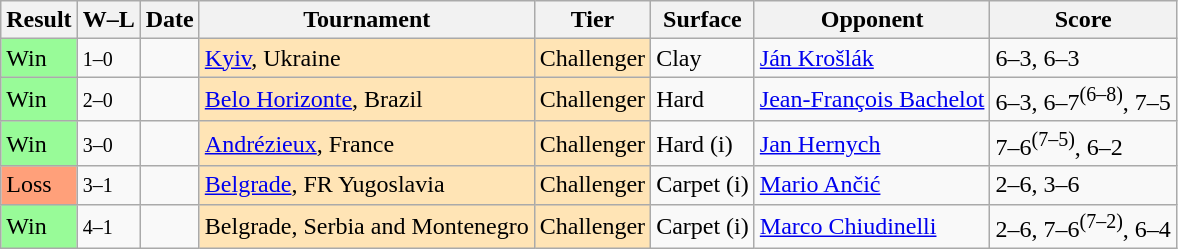<table class="sortable wikitable">
<tr>
<th>Result</th>
<th>W–L</th>
<th>Date</th>
<th>Tournament</th>
<th>Tier</th>
<th>Surface</th>
<th>Opponent</th>
<th>Score</th>
</tr>
<tr>
<td bgcolor=98fb98>Win</td>
<td><small>1–0</small></td>
<td></td>
<td bgcolor=moccasin><a href='#'>Kyiv</a>, Ukraine</td>
<td bgcolor=moccasin>Challenger</td>
<td>Clay</td>
<td> <a href='#'>Ján Krošlák</a></td>
<td>6–3, 6–3</td>
</tr>
<tr>
<td bgcolor=98fb98>Win</td>
<td><small>2–0</small></td>
<td></td>
<td bgcolor=moccasin><a href='#'>Belo Horizonte</a>, Brazil</td>
<td bgcolor=moccasin>Challenger</td>
<td>Hard</td>
<td> <a href='#'>Jean-François Bachelot</a></td>
<td>6–3, 6–7<sup>(6–8)</sup>, 7–5</td>
</tr>
<tr>
<td bgcolor=98fb98>Win</td>
<td><small>3–0</small></td>
<td></td>
<td bgcolor=moccasin><a href='#'>Andrézieux</a>, France</td>
<td bgcolor=moccasin>Challenger</td>
<td>Hard (i)</td>
<td> <a href='#'>Jan Hernych</a></td>
<td>7–6<sup>(7–5)</sup>, 6–2</td>
</tr>
<tr>
<td bgcolor=ffa07a>Loss</td>
<td><small>3–1</small></td>
<td></td>
<td bgcolor=moccasin><a href='#'>Belgrade</a>, FR Yugoslavia</td>
<td bgcolor=moccasin>Challenger</td>
<td>Carpet (i)</td>
<td> <a href='#'>Mario Ančić</a></td>
<td>2–6, 3–6</td>
</tr>
<tr>
<td bgcolor=98fb98>Win</td>
<td><small>4–1</small></td>
<td></td>
<td bgcolor=moccasin>Belgrade, Serbia and Montenegro</td>
<td bgcolor=moccasin>Challenger</td>
<td>Carpet (i)</td>
<td> <a href='#'>Marco Chiudinelli</a></td>
<td>2–6, 7–6<sup>(7–2)</sup>, 6–4</td>
</tr>
</table>
